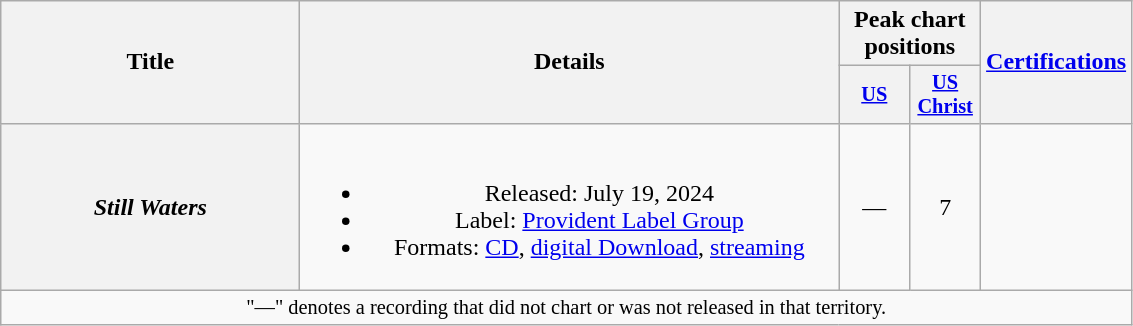<table class="wikitable plainrowheaders" style="text-align:center;">
<tr>
<th scope="col" rowspan="2" style="width:12em;">Title</th>
<th scope="col" rowspan="2" style="width:22em;">Details</th>
<th colspan="2" scope="col">Peak chart positions</th>
<th rowspan="2"><a href='#'>Certifications</a></th>
</tr>
<tr>
<th scope="col" style="width:3em;font-size:85%;"><a href='#'>US</a><br></th>
<th scope="col" style="width:3em;font-size:85%;"><a href='#'>US<br>Christ</a><br></th>
</tr>
<tr>
<th scope="row"><em>Still Waters</em></th>
<td><br><ul><li>Released: July 19, 2024</li><li>Label: <a href='#'>Provident Label Group</a></li><li>Formats: <a href='#'>CD</a>, <a href='#'>digital Download</a>, <a href='#'>streaming</a></li></ul></td>
<td>—</td>
<td>7</td>
<td></td>
</tr>
<tr>
<td colspan="15" style="font-size:85%">"—" denotes a recording that did not chart or was not released in that territory.</td>
</tr>
</table>
